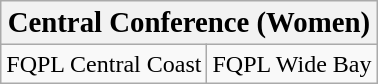<table class="wikitable" style="text-align: center; width="100%;">
<tr>
<th colspan="2"> <strong><big>Central Conference (Women)</big></strong></th>
</tr>
<tr>
<td>FQPL Central Coast</td>
<td>FQPL Wide Bay</td>
</tr>
</table>
